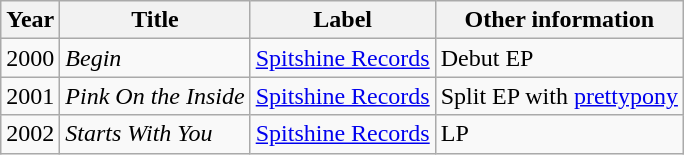<table class="wikitable">
<tr>
<th>Year</th>
<th>Title</th>
<th>Label</th>
<th>Other information</th>
</tr>
<tr>
<td>2000</td>
<td><em>Begin</em></td>
<td><a href='#'>Spitshine Records</a></td>
<td>Debut EP</td>
</tr>
<tr>
<td>2001</td>
<td><em>Pink On the Inside</em></td>
<td><a href='#'>Spitshine Records</a></td>
<td>Split EP with <a href='#'>prettypony</a></td>
</tr>
<tr>
<td>2002</td>
<td><em>Starts With You</em></td>
<td><a href='#'>Spitshine Records</a></td>
<td>LP</td>
</tr>
</table>
